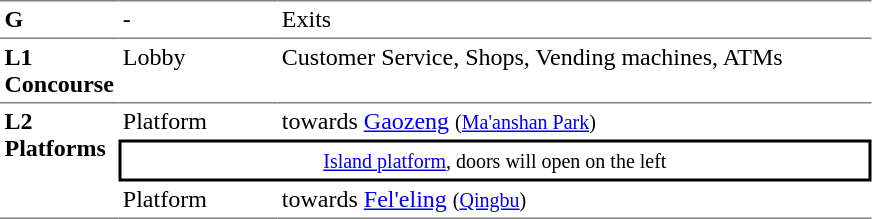<table table border=0 cellspacing=0 cellpadding=3>
<tr>
<td style="border-top:solid 1px gray;" width=50 valign=top><strong>G</strong></td>
<td style="border-top:solid 1px gray;" width=100 valign=top>-</td>
<td style="border-top:solid 1px gray;" width=390 valign=top>Exits</td>
</tr>
<tr>
<td style="border-bottom:solid 1px gray; border-top:solid 1px gray;" valign=top width=50><strong>L1<br>Concourse</strong></td>
<td style="border-bottom:solid 1px gray; border-top:solid 1px gray;" valign=top width=100>Lobby</td>
<td style="border-bottom:solid 1px gray; border-top:solid 1px gray;" valign=top width=390>Customer Service, Shops, Vending machines, ATMs</td>
</tr>
<tr>
<td style="border-bottom:solid 1px gray;" rowspan=4 valign=top><strong>L2<br>Platforms</strong></td>
<td>Platform </td>
<td>  towards <a href='#'>Gaozeng</a> <small>(<a href='#'>Ma'anshan Park</a>)</small></td>
</tr>
<tr>
<td style="border-right:solid 2px black;border-left:solid 2px black;border-top:solid 2px black;border-bottom:solid 2px black;text-align:center;" colspan=2><small><a href='#'>Island platform</a>, doors will open on the left</small></td>
</tr>
<tr>
<td style="border-bottom:solid 1px gray;">Platform </td>
<td style="border-bottom:solid 1px gray;"> towards <a href='#'>Fel'eling</a> <small>(<a href='#'>Qingbu</a>) </small></td>
</tr>
</table>
